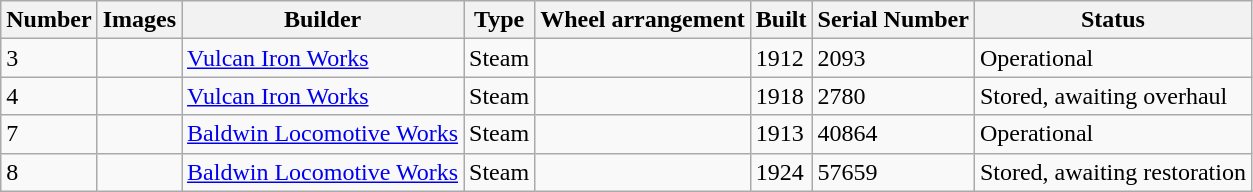<table class="wikitable" style="font-size:100%;">
<tr>
<th>Number</th>
<th>Images</th>
<th>Builder</th>
<th>Type</th>
<th>Wheel arrangement</th>
<th>Built</th>
<th>Serial Number</th>
<th>Status</th>
</tr>
<tr>
<td>3</td>
<td></td>
<td><a href='#'>Vulcan Iron Works</a></td>
<td>Steam</td>
<td></td>
<td>1912</td>
<td>2093</td>
<td>Operational</td>
</tr>
<tr>
<td>4</td>
<td></td>
<td><a href='#'>Vulcan Iron Works</a></td>
<td>Steam</td>
<td></td>
<td>1918</td>
<td>2780</td>
<td>Stored, awaiting overhaul</td>
</tr>
<tr>
<td>7</td>
<td></td>
<td><a href='#'>Baldwin Locomotive Works</a></td>
<td>Steam</td>
<td></td>
<td>1913</td>
<td>40864</td>
<td>Operational</td>
</tr>
<tr>
<td>8</td>
<td></td>
<td><a href='#'>Baldwin Locomotive Works</a></td>
<td>Steam</td>
<td></td>
<td>1924</td>
<td>57659</td>
<td>Stored, awaiting restoration</td>
</tr>
</table>
